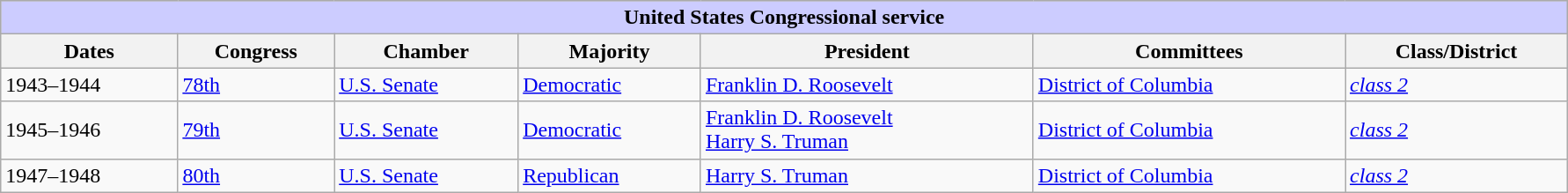<table class=wikitable style="width: 94%" style="text-align: center;" align="center">
<tr bgcolor=#cccccc>
<th colspan=7 style="background: #ccccff;">United States Congressional service</th>
</tr>
<tr>
<th><strong>Dates</strong></th>
<th><strong>Congress</strong></th>
<th><strong>Chamber</strong></th>
<th><strong>Majority</strong></th>
<th><strong>President</strong></th>
<th><strong>Committees</strong></th>
<th><strong>Class/District</strong></th>
</tr>
<tr>
<td>1943–1944</td>
<td><a href='#'>78th</a></td>
<td><a href='#'>U.S. Senate</a></td>
<td><a href='#'>Democratic</a></td>
<td><a href='#'>Franklin D. Roosevelt</a></td>
<td><a href='#'>District of Columbia</a></td>
<td><a href='#'><em>class 2</em></a></td>
</tr>
<tr>
<td>1945–1946</td>
<td><a href='#'>79th</a></td>
<td><a href='#'>U.S. Senate</a></td>
<td><a href='#'>Democratic</a></td>
<td><a href='#'>Franklin D. Roosevelt</a><br><a href='#'>Harry S. Truman</a></td>
<td><a href='#'>District of Columbia</a></td>
<td><a href='#'><em>class 2</em></a></td>
</tr>
<tr>
<td>1947–1948</td>
<td><a href='#'>80th</a></td>
<td><a href='#'>U.S. Senate</a></td>
<td><a href='#'>Republican</a></td>
<td><a href='#'>Harry S. Truman</a></td>
<td><a href='#'>District of Columbia</a></td>
<td><a href='#'><em>class 2</em></a></td>
</tr>
</table>
